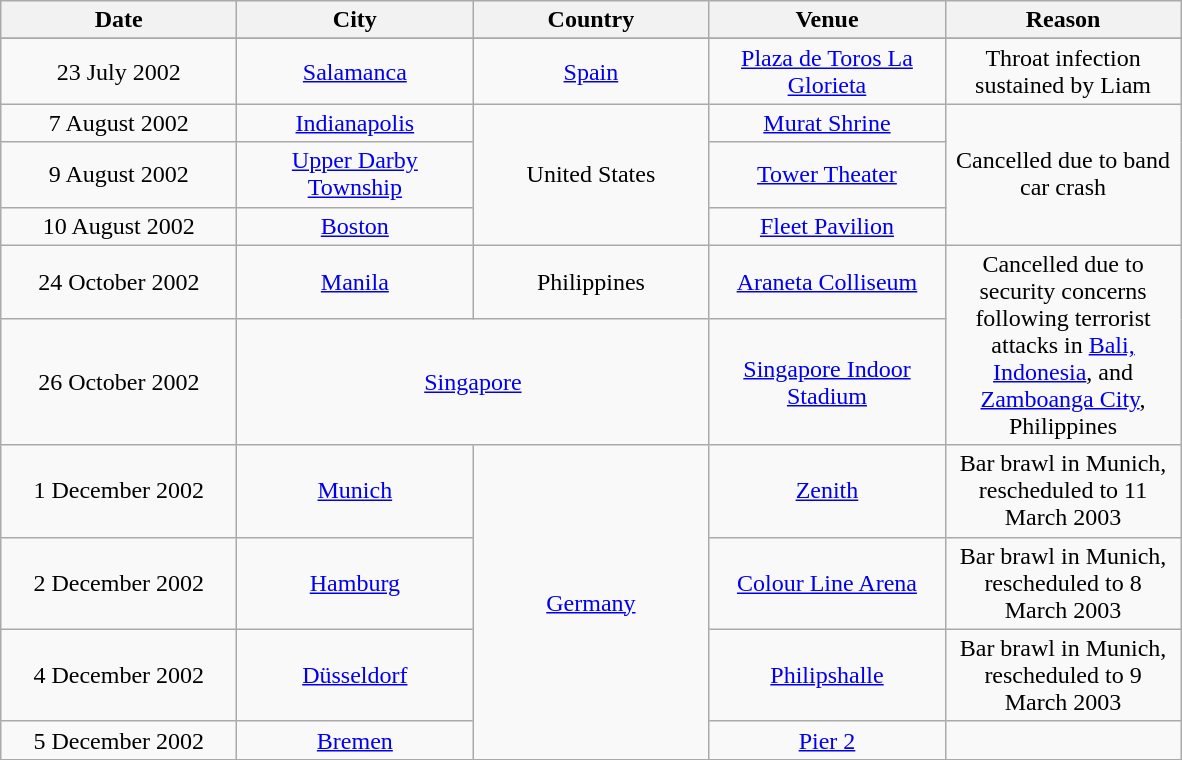<table class="wikitable" style="text-align:center;">
<tr>
<th width="150">Date</th>
<th width="150">City</th>
<th width="150">Country</th>
<th width="150">Venue</th>
<th width="150">Reason</th>
</tr>
<tr border="0">
</tr>
<tr>
<td>23 July 2002</td>
<td><a href='#'>Salamanca</a></td>
<td><a href='#'>Spain</a></td>
<td><a href='#'>Plaza de Toros La Glorieta</a></td>
<td>Throat infection sustained by Liam</td>
</tr>
<tr>
<td>7 August 2002</td>
<td><a href='#'>Indianapolis</a></td>
<td rowspan="3">United States</td>
<td><a href='#'>Murat Shrine</a></td>
<td rowspan="3">Cancelled due to band car crash</td>
</tr>
<tr>
<td>9 August 2002</td>
<td><a href='#'>Upper Darby Township</a></td>
<td><a href='#'>Tower Theater</a></td>
</tr>
<tr>
<td>10 August 2002</td>
<td><a href='#'>Boston</a></td>
<td><a href='#'>Fleet Pavilion</a></td>
</tr>
<tr>
<td>24 October 2002</td>
<td><a href='#'>Manila</a></td>
<td>Philippines</td>
<td><a href='#'>Araneta Colliseum</a></td>
<td rowspan="2">Cancelled due to security concerns following terrorist attacks in <a href='#'>Bali, Indonesia</a>, and <a href='#'>Zamboanga City</a>, Philippines</td>
</tr>
<tr>
<td>26 October 2002</td>
<td colspan="2"><a href='#'>Singapore</a></td>
<td><a href='#'>Singapore Indoor Stadium</a></td>
</tr>
<tr>
<td>1 December 2002</td>
<td><a href='#'>Munich</a></td>
<td rowspan="4"><a href='#'>Germany</a></td>
<td><a href='#'>Zenith</a></td>
<td>Bar brawl in Munich, rescheduled to 11 March 2003</td>
</tr>
<tr>
<td>2 December 2002</td>
<td><a href='#'>Hamburg</a></td>
<td><a href='#'>Colour Line Arena</a></td>
<td>Bar brawl in Munich, rescheduled to 8 March 2003</td>
</tr>
<tr>
<td>4 December 2002</td>
<td><a href='#'>Düsseldorf</a></td>
<td><a href='#'>Philipshalle</a></td>
<td>Bar brawl in Munich, rescheduled to 9 March 2003</td>
</tr>
<tr>
<td>5 December 2002</td>
<td><a href='#'>Bremen</a></td>
<td><a href='#'>Pier 2</a></td>
<td></td>
</tr>
<tr>
</tr>
</table>
